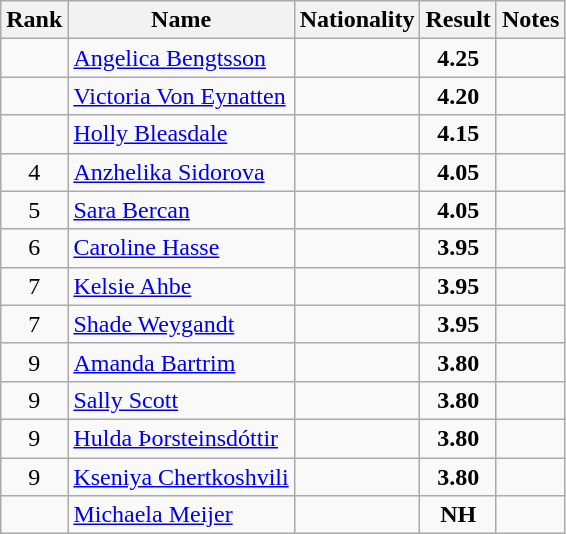<table class="wikitable sortable" style="text-align:center">
<tr>
<th>Rank</th>
<th>Name</th>
<th>Nationality</th>
<th>Result</th>
<th>Notes</th>
</tr>
<tr>
<td></td>
<td align=left><a href='#'>Angelica Bengtsson</a></td>
<td align=left></td>
<td><strong>4.25</strong></td>
<td></td>
</tr>
<tr>
<td></td>
<td align=left><a href='#'>Victoria Von Eynatten</a></td>
<td align=left></td>
<td><strong>4.20</strong></td>
<td></td>
</tr>
<tr>
<td></td>
<td align=left><a href='#'>Holly Bleasdale</a></td>
<td align=left></td>
<td><strong>4.15</strong></td>
<td></td>
</tr>
<tr>
<td>4</td>
<td align=left><a href='#'>Anzhelika Sidorova</a></td>
<td align=left></td>
<td><strong>4.05</strong></td>
<td></td>
</tr>
<tr>
<td>5</td>
<td align=left><a href='#'>Sara Bercan</a></td>
<td align=left></td>
<td><strong>4.05</strong></td>
<td></td>
</tr>
<tr>
<td>6</td>
<td align=left><a href='#'>Caroline Hasse</a></td>
<td align=left></td>
<td><strong>3.95</strong></td>
<td></td>
</tr>
<tr>
<td>7</td>
<td align=left><a href='#'>Kelsie Ahbe</a></td>
<td align=left></td>
<td><strong>3.95</strong></td>
<td></td>
</tr>
<tr>
<td>7</td>
<td align=left><a href='#'>Shade Weygandt</a></td>
<td align=left></td>
<td><strong>3.95</strong></td>
<td></td>
</tr>
<tr>
<td>9</td>
<td align=left><a href='#'>Amanda Bartrim</a></td>
<td align=left></td>
<td><strong>3.80</strong></td>
<td></td>
</tr>
<tr>
<td>9</td>
<td align=left><a href='#'>Sally Scott</a></td>
<td align=left></td>
<td><strong>3.80</strong></td>
<td></td>
</tr>
<tr>
<td>9</td>
<td align=left><a href='#'>Hulda Þorsteinsdóttir</a></td>
<td align=left></td>
<td><strong>3.80</strong></td>
<td></td>
</tr>
<tr>
<td>9</td>
<td align=left><a href='#'>Kseniya Chertkoshvili</a></td>
<td align=left></td>
<td><strong>3.80</strong></td>
<td></td>
</tr>
<tr>
<td></td>
<td align=left><a href='#'>Michaela Meijer</a></td>
<td align=left></td>
<td><strong>NH</strong></td>
<td></td>
</tr>
</table>
